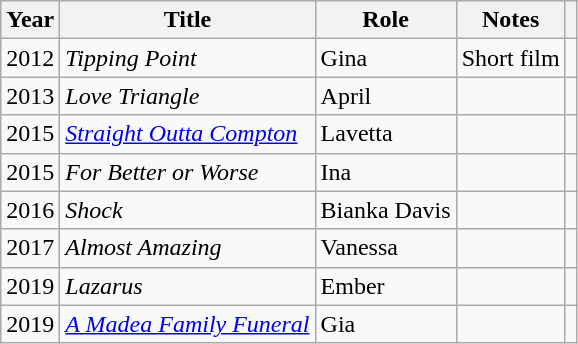<table class="wikitable sortable">
<tr>
<th>Year</th>
<th>Title</th>
<th>Role</th>
<th class="unsortable">Notes</th>
<th></th>
</tr>
<tr>
<td>2012</td>
<td><em>Tipping Point</em></td>
<td>Gina</td>
<td>Short film</td>
<td></td>
</tr>
<tr>
<td>2013</td>
<td><em>Love Triangle</em></td>
<td>April</td>
<td></td>
<td></td>
</tr>
<tr>
<td>2015</td>
<td><em><a href='#'>Straight Outta Compton</a></em></td>
<td>Lavetta</td>
<td></td>
<td></td>
</tr>
<tr>
<td>2015</td>
<td><em>For Better or Worse</em></td>
<td>Ina</td>
<td></td>
<td></td>
</tr>
<tr>
<td>2016</td>
<td><em>Shock</em></td>
<td>Bianka Davis</td>
<td></td>
<td></td>
</tr>
<tr>
<td>2017</td>
<td><em>Almost Amazing</em></td>
<td>Vanessa</td>
<td></td>
<td></td>
</tr>
<tr>
<td>2019</td>
<td><em>Lazarus</em></td>
<td>Ember</td>
<td></td>
<td></td>
</tr>
<tr>
<td>2019</td>
<td><em><a href='#'>A Madea Family Funeral</a></em></td>
<td>Gia</td>
<td></td>
<td></td>
</tr>
</table>
